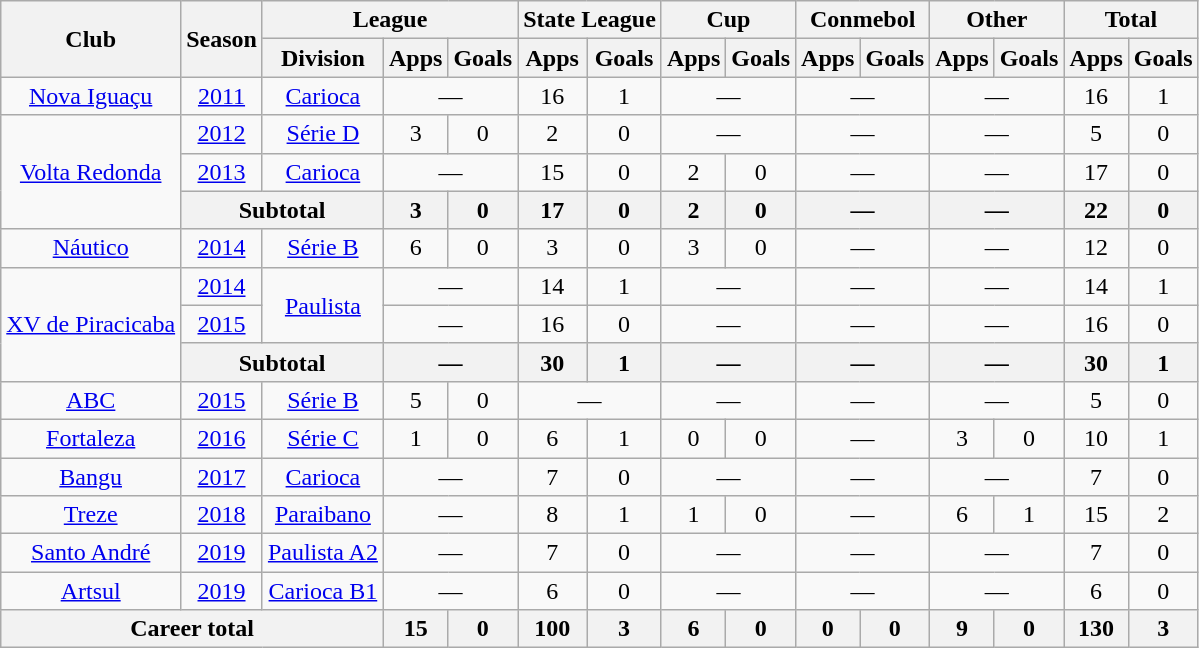<table class="wikitable" style="text-align: center;">
<tr>
<th rowspan="2">Club</th>
<th rowspan="2">Season</th>
<th colspan="3">League</th>
<th colspan="2">State League</th>
<th colspan="2">Cup</th>
<th colspan="2">Conmebol</th>
<th colspan="2">Other</th>
<th colspan="2">Total</th>
</tr>
<tr>
<th>Division</th>
<th>Apps</th>
<th>Goals</th>
<th>Apps</th>
<th>Goals</th>
<th>Apps</th>
<th>Goals</th>
<th>Apps</th>
<th>Goals</th>
<th>Apps</th>
<th>Goals</th>
<th>Apps</th>
<th>Goals</th>
</tr>
<tr>
<td valign="center"><a href='#'>Nova Iguaçu</a></td>
<td><a href='#'>2011</a></td>
<td><a href='#'>Carioca</a></td>
<td colspan="2">—</td>
<td>16</td>
<td>1</td>
<td colspan="2">—</td>
<td colspan="2">—</td>
<td colspan="2">—</td>
<td>16</td>
<td>1</td>
</tr>
<tr>
<td rowspan=3 valign="center"><a href='#'>Volta Redonda</a></td>
<td><a href='#'>2012</a></td>
<td><a href='#'>Série D</a></td>
<td>3</td>
<td>0</td>
<td>2</td>
<td>0</td>
<td colspan="2">—</td>
<td colspan="2">—</td>
<td colspan="2">—</td>
<td>5</td>
<td>0</td>
</tr>
<tr>
<td><a href='#'>2013</a></td>
<td><a href='#'>Carioca</a></td>
<td colspan="2">—</td>
<td>15</td>
<td>0</td>
<td>2</td>
<td>0</td>
<td colspan="2">—</td>
<td colspan="2">—</td>
<td>17</td>
<td>0</td>
</tr>
<tr>
<th colspan="2">Subtotal</th>
<th>3</th>
<th>0</th>
<th>17</th>
<th>0</th>
<th>2</th>
<th>0</th>
<th colspan="2">—</th>
<th colspan="2">—</th>
<th>22</th>
<th>0</th>
</tr>
<tr>
<td valign="center"><a href='#'>Náutico</a></td>
<td><a href='#'>2014</a></td>
<td><a href='#'>Série B</a></td>
<td>6</td>
<td>0</td>
<td>3</td>
<td>0</td>
<td>3</td>
<td>0</td>
<td colspan="2">—</td>
<td colspan="2">—</td>
<td>12</td>
<td>0</td>
</tr>
<tr>
<td rowspan=3 valign="center"><a href='#'>XV de Piracicaba</a></td>
<td><a href='#'>2014</a></td>
<td rowspan=2><a href='#'>Paulista</a></td>
<td colspan="2">—</td>
<td>14</td>
<td>1</td>
<td colspan="2">—</td>
<td colspan="2">—</td>
<td colspan="2">—</td>
<td>14</td>
<td>1</td>
</tr>
<tr>
<td><a href='#'>2015</a></td>
<td colspan="2">—</td>
<td>16</td>
<td>0</td>
<td colspan="2">—</td>
<td colspan="2">—</td>
<td colspan="2">—</td>
<td>16</td>
<td>0</td>
</tr>
<tr>
<th colspan="2">Subtotal</th>
<th colspan="2">—</th>
<th>30</th>
<th>1</th>
<th colspan="2">—</th>
<th colspan="2">—</th>
<th colspan="2">—</th>
<th>30</th>
<th>1</th>
</tr>
<tr>
<td valign="center"><a href='#'>ABC</a></td>
<td><a href='#'>2015</a></td>
<td><a href='#'>Série B</a></td>
<td>5</td>
<td>0</td>
<td colspan="2">—</td>
<td colspan="2">—</td>
<td colspan="2">—</td>
<td colspan="2">—</td>
<td>5</td>
<td>0</td>
</tr>
<tr>
<td valign="center"><a href='#'>Fortaleza</a></td>
<td><a href='#'>2016</a></td>
<td><a href='#'>Série C</a></td>
<td>1</td>
<td>0</td>
<td>6</td>
<td>1</td>
<td>0</td>
<td>0</td>
<td colspan="2">—</td>
<td>3</td>
<td>0</td>
<td>10</td>
<td>1</td>
</tr>
<tr>
<td valign="center"><a href='#'>Bangu</a></td>
<td><a href='#'>2017</a></td>
<td><a href='#'>Carioca</a></td>
<td colspan="2">—</td>
<td>7</td>
<td>0</td>
<td colspan="2">—</td>
<td colspan="2">—</td>
<td colspan="2">—</td>
<td>7</td>
<td>0</td>
</tr>
<tr>
<td valign="center"><a href='#'>Treze</a></td>
<td><a href='#'>2018</a></td>
<td><a href='#'>Paraibano</a></td>
<td colspan="2">—</td>
<td>8</td>
<td>1</td>
<td>1</td>
<td>0</td>
<td colspan="2">—</td>
<td>6</td>
<td>1</td>
<td>15</td>
<td>2</td>
</tr>
<tr>
<td valign="center"><a href='#'>Santo André</a></td>
<td><a href='#'>2019</a></td>
<td><a href='#'>Paulista A2</a></td>
<td colspan="2">—</td>
<td>7</td>
<td>0</td>
<td colspan="2">—</td>
<td colspan="2">—</td>
<td colspan="2">—</td>
<td>7</td>
<td>0</td>
</tr>
<tr>
<td valign="center"><a href='#'>Artsul</a></td>
<td><a href='#'>2019</a></td>
<td><a href='#'>Carioca B1</a></td>
<td colspan="2">—</td>
<td>6</td>
<td>0</td>
<td colspan="2">—</td>
<td colspan="2">—</td>
<td colspan="2">—</td>
<td>6</td>
<td>0</td>
</tr>
<tr>
<th colspan="3"><strong>Career total</strong></th>
<th>15</th>
<th>0</th>
<th>100</th>
<th>3</th>
<th>6</th>
<th>0</th>
<th>0</th>
<th>0</th>
<th>9</th>
<th>0</th>
<th>130</th>
<th>3</th>
</tr>
</table>
